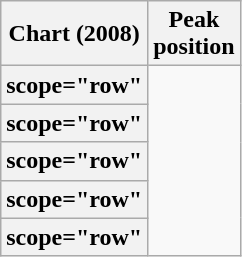<table class="wikitable plainrowheaders sortable" style="text-align:left;" style="text-align:center">
<tr>
<th scope="col">Chart (2008)</th>
<th scope="col">Peak<br>position</th>
</tr>
<tr>
<th>scope="row" </th>
</tr>
<tr>
<th>scope="row" </th>
</tr>
<tr>
<th>scope="row" </th>
</tr>
<tr>
<th>scope="row" </th>
</tr>
<tr>
<th>scope="row" </th>
</tr>
</table>
